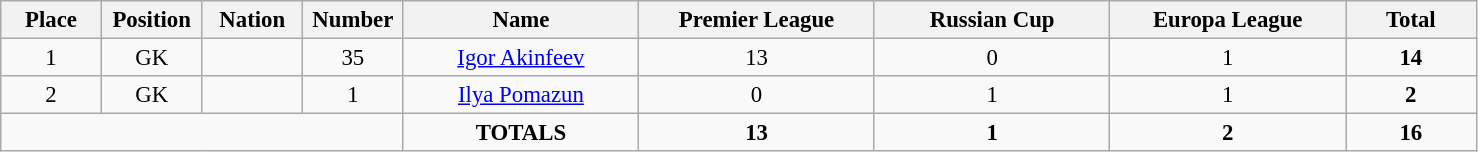<table class="wikitable" style="font-size: 95%; text-align: center;">
<tr>
<th width=60>Place</th>
<th width=60>Position</th>
<th width=60>Nation</th>
<th width=60>Number</th>
<th width=150>Name</th>
<th width=150>Premier League</th>
<th width=150>Russian Cup</th>
<th width=150>Europa League</th>
<th width=80>Total</th>
</tr>
<tr>
<td>1</td>
<td>GK</td>
<td></td>
<td>35</td>
<td><a href='#'>Igor Akinfeev</a></td>
<td>13</td>
<td>0</td>
<td>1</td>
<td><strong>14</strong></td>
</tr>
<tr>
<td>2</td>
<td>GK</td>
<td></td>
<td>1</td>
<td><a href='#'>Ilya Pomazun</a></td>
<td>0</td>
<td>1</td>
<td>1</td>
<td><strong>2</strong></td>
</tr>
<tr>
<td colspan="4"></td>
<td><strong>TOTALS</strong></td>
<td><strong>13</strong></td>
<td><strong>1</strong></td>
<td><strong>2</strong></td>
<td><strong>16</strong></td>
</tr>
</table>
